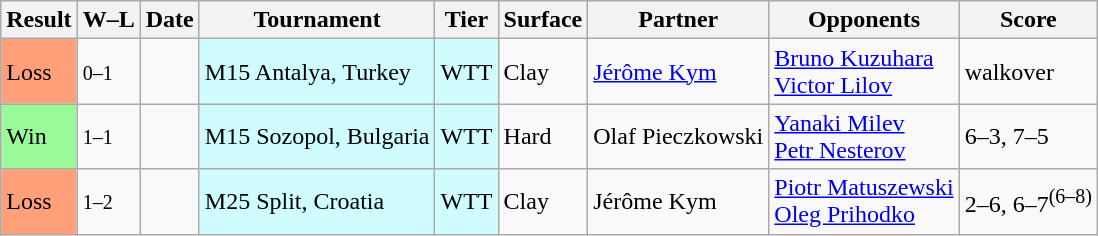<table class="sortable wikitable">
<tr>
<th>Result</th>
<th class="unsortable">W–L</th>
<th>Date</th>
<th>Tournament</th>
<th>Tier</th>
<th>Surface</th>
<th>Partner</th>
<th>Opponents</th>
<th class="unsortable">Score</th>
</tr>
<tr>
<td bgcolor=FFA07A>Loss</td>
<td><small>0–1</small></td>
<td></td>
<td bgcolor=cffcff>M15 Antalya, Turkey</td>
<td bgcolor=cffcff>WTT</td>
<td>Clay</td>
<td> <a href='#'>Jérôme Kym</a></td>
<td> <a href='#'>Bruno Kuzuhara</a> <br>  <a href='#'>Victor Lilov</a></td>
<td>walkover</td>
</tr>
<tr>
<td bgcolor=98fb98>Win</td>
<td><small>1–1</small></td>
<td></td>
<td bgcolor=cffcff>M15 Sozopol, Bulgaria</td>
<td bgcolor=cffcff>WTT</td>
<td>Hard</td>
<td> Olaf Pieczkowski</td>
<td> <a href='#'>Yanaki Milev</a> <br>  <a href='#'>Petr Nesterov</a></td>
<td>6–3, 7–5</td>
</tr>
<tr>
<td bgcolor=FFA07A>Loss</td>
<td><small>1–2</small></td>
<td></td>
<td bgcolor=cffcff>M25 Split, Croatia</td>
<td bgcolor=cffcff>WTT</td>
<td>Clay</td>
<td> Jérôme Kym</td>
<td> <a href='#'>Piotr Matuszewski</a> <br>  <a href='#'>Oleg Prihodko</a></td>
<td>2–6, 6–7<sup>(6–8)</sup></td>
</tr>
</table>
